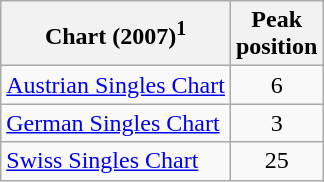<table class="wikitable">
<tr>
<th>Chart (2007)<sup>1</sup></th>
<th>Peak<br>position</th>
</tr>
<tr>
<td><a href='#'>Austrian Singles Chart</a></td>
<td style="text-align:center;">6</td>
</tr>
<tr>
<td><a href='#'>German Singles Chart</a></td>
<td style="text-align:center;">3</td>
</tr>
<tr>
<td><a href='#'>Swiss Singles Chart</a></td>
<td style="text-align:center;">25</td>
</tr>
</table>
